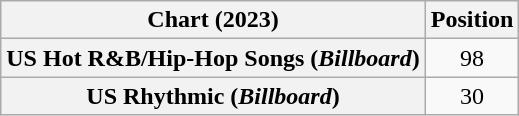<table class="wikitable sortable plainrowheaders" style="text-align:center">
<tr>
<th scope="col">Chart (2023)</th>
<th scope="col">Position</th>
</tr>
<tr>
<th scope="row">US Hot R&B/Hip-Hop Songs (<em>Billboard</em>)</th>
<td>98</td>
</tr>
<tr>
<th scope="row">US Rhythmic (<em>Billboard</em>)</th>
<td>30</td>
</tr>
</table>
